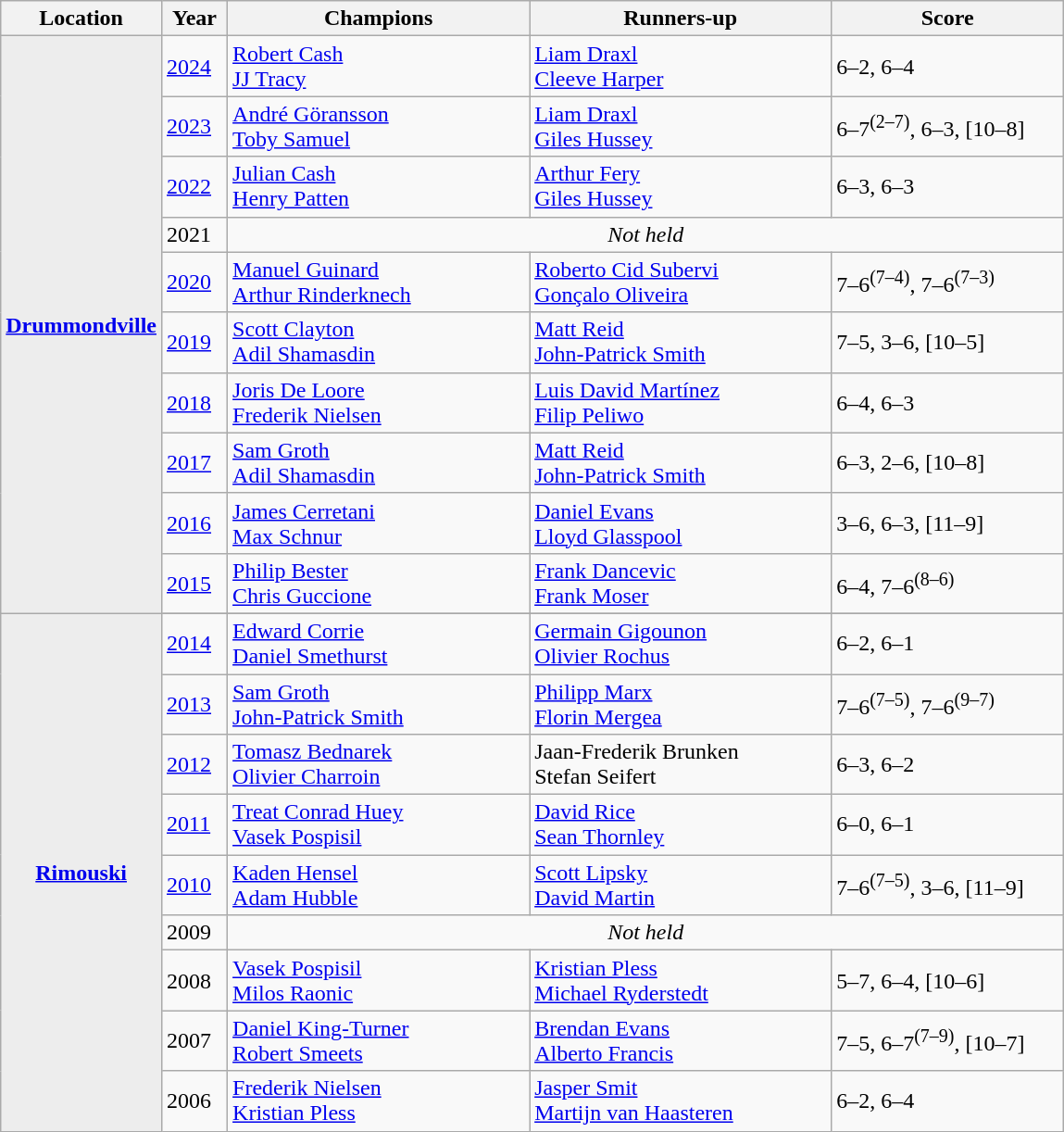<table class="wikitable">
<tr>
<th style="width:100px;">Location</th>
<th style="width:40px">Year</th>
<th style="width:210px">Champions</th>
<th style="width:210px">Runners-up</th>
<th style="width:160px">Score</th>
</tr>
<tr>
<th rowspan=10 style="background:#ededed;"><a href='#'>Drummondville</a></th>
<td><a href='#'>2024</a></td>
<td> <a href='#'>Robert Cash</a> <br>  <a href='#'>JJ Tracy</a></td>
<td> <a href='#'>Liam Draxl</a> <br>  <a href='#'>Cleeve Harper</a></td>
<td>6–2, 6–4</td>
</tr>
<tr>
<td><a href='#'>2023</a></td>
<td> <a href='#'>André Göransson</a> <br>  <a href='#'>Toby Samuel</a></td>
<td> <a href='#'>Liam Draxl</a> <br>  <a href='#'>Giles Hussey</a></td>
<td>6–7<sup>(2–7)</sup>, 6–3, [10–8]</td>
</tr>
<tr>
<td><a href='#'>2022</a></td>
<td> <a href='#'>Julian Cash</a> <br>  <a href='#'>Henry Patten</a></td>
<td> <a href='#'>Arthur Fery</a> <br>  <a href='#'>Giles Hussey</a></td>
<td>6–3, 6–3</td>
</tr>
<tr>
<td>2021</td>
<td colspan=3 style="text-align:center;"><em>Not held</em></td>
</tr>
<tr>
<td><a href='#'>2020</a></td>
<td> <a href='#'>Manuel Guinard</a> <br>  <a href='#'>Arthur Rinderknech</a></td>
<td> <a href='#'>Roberto Cid Subervi</a> <br>  <a href='#'>Gonçalo Oliveira</a></td>
<td>7–6<sup>(7–4)</sup>, 7–6<sup>(7–3)</sup></td>
</tr>
<tr>
<td><a href='#'>2019</a></td>
<td> <a href='#'>Scott Clayton</a> <br>  <a href='#'>Adil Shamasdin</a></td>
<td> <a href='#'>Matt Reid</a> <br>  <a href='#'>John-Patrick Smith</a></td>
<td>7–5, 3–6, [10–5]</td>
</tr>
<tr>
<td><a href='#'>2018</a></td>
<td> <a href='#'>Joris De Loore</a> <br>  <a href='#'>Frederik Nielsen</a></td>
<td> <a href='#'>Luis David Martínez</a> <br>  <a href='#'>Filip Peliwo</a></td>
<td>6–4, 6–3</td>
</tr>
<tr>
<td><a href='#'>2017</a></td>
<td> <a href='#'>Sam Groth</a> <br>  <a href='#'>Adil Shamasdin</a></td>
<td> <a href='#'>Matt Reid</a> <br>  <a href='#'>John-Patrick Smith</a></td>
<td>6–3, 2–6, [10–8]</td>
</tr>
<tr>
<td><a href='#'>2016</a></td>
<td> <a href='#'>James Cerretani</a> <br>  <a href='#'>Max Schnur</a></td>
<td> <a href='#'>Daniel Evans</a> <br>  <a href='#'>Lloyd Glasspool</a></td>
<td>3–6, 6–3, [11–9]</td>
</tr>
<tr>
<td><a href='#'>2015</a></td>
<td> <a href='#'>Philip Bester</a> <br>  <a href='#'>Chris Guccione</a></td>
<td> <a href='#'>Frank Dancevic</a> <br>  <a href='#'>Frank Moser</a></td>
<td>6–4, 7–6<sup>(8–6)</sup></td>
</tr>
<tr>
<th rowspan=10 style="background:#ededed;"><a href='#'>Rimouski</a></th>
</tr>
<tr>
<td><a href='#'>2014</a></td>
<td> <a href='#'>Edward Corrie</a> <br>  <a href='#'>Daniel Smethurst</a></td>
<td> <a href='#'>Germain Gigounon</a> <br>  <a href='#'>Olivier Rochus</a></td>
<td>6–2, 6–1</td>
</tr>
<tr>
<td><a href='#'>2013</a></td>
<td> <a href='#'>Sam Groth</a> <br>  <a href='#'>John-Patrick Smith</a></td>
<td> <a href='#'>Philipp Marx</a> <br>  <a href='#'>Florin Mergea</a></td>
<td>7–6<sup>(7–5)</sup>, 7–6<sup>(9–7)</sup></td>
</tr>
<tr>
<td><a href='#'>2012</a></td>
<td> <a href='#'>Tomasz Bednarek</a> <br>  <a href='#'>Olivier Charroin</a></td>
<td> Jaan-Frederik Brunken <br>  Stefan Seifert</td>
<td>6–3, 6–2</td>
</tr>
<tr>
<td><a href='#'>2011</a></td>
<td> <a href='#'>Treat Conrad Huey</a> <br>  <a href='#'>Vasek Pospisil</a></td>
<td> <a href='#'>David Rice</a> <br>  <a href='#'>Sean Thornley</a></td>
<td>6–0, 6–1</td>
</tr>
<tr>
<td><a href='#'>2010</a></td>
<td> <a href='#'>Kaden Hensel</a> <br>  <a href='#'>Adam Hubble</a></td>
<td> <a href='#'>Scott Lipsky</a> <br>  <a href='#'>David Martin</a></td>
<td>7–6<sup>(7–5)</sup>, 3–6, [11–9]</td>
</tr>
<tr>
<td>2009</td>
<td colspan=3 style="text-align:center;"><em>Not held</em></td>
</tr>
<tr>
<td>2008</td>
<td> <a href='#'>Vasek Pospisil</a> <br>  <a href='#'>Milos Raonic</a></td>
<td> <a href='#'>Kristian Pless</a> <br>  <a href='#'>Michael Ryderstedt</a></td>
<td>5–7, 6–4, [10–6]</td>
</tr>
<tr>
<td>2007</td>
<td> <a href='#'>Daniel King-Turner</a> <br>  <a href='#'>Robert Smeets</a></td>
<td> <a href='#'>Brendan Evans</a> <br>  <a href='#'>Alberto Francis</a></td>
<td>7–5, 6–7<sup>(7–9)</sup>, [10–7]</td>
</tr>
<tr>
<td>2006</td>
<td> <a href='#'>Frederik Nielsen</a> <br>  <a href='#'>Kristian Pless</a></td>
<td> <a href='#'>Jasper Smit</a> <br>  <a href='#'>Martijn van Haasteren</a></td>
<td>6–2, 6–4</td>
</tr>
</table>
